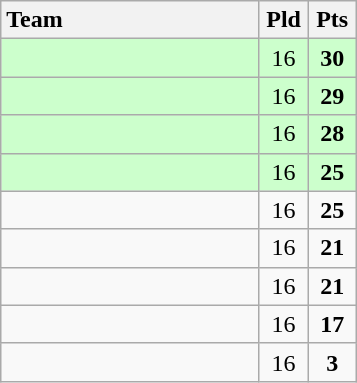<table class="wikitable" style="text-align: center;">
<tr>
<th width=165 style="text-align:left;">Team</th>
<th width=25>Pld</th>
<th width=25>Pts</th>
</tr>
<tr style="background:#ccffcc;">
<td style="text-align:left;"></td>
<td>16</td>
<td><strong>30</strong></td>
</tr>
<tr style="background:#ccffcc;">
<td style="text-align:left;"></td>
<td>16</td>
<td><strong>29</strong></td>
</tr>
<tr style="background:#ccffcc;">
<td style="text-align:left;"></td>
<td>16</td>
<td><strong>28</strong></td>
</tr>
<tr style="background:#ccffcc;">
<td style="text-align:left;"></td>
<td>16</td>
<td><strong>25</strong></td>
</tr>
<tr>
<td style="text-align:left;"></td>
<td>16</td>
<td><strong>25</strong></td>
</tr>
<tr>
<td style="text-align:left;"></td>
<td>16</td>
<td><strong>21</strong></td>
</tr>
<tr>
<td style="text-align:left;"></td>
<td>16</td>
<td><strong>21</strong></td>
</tr>
<tr>
<td style="text-align:left;"></td>
<td>16</td>
<td><strong>17</strong></td>
</tr>
<tr>
<td style="text-align:left;"></td>
<td>16</td>
<td><strong>3</strong></td>
</tr>
</table>
